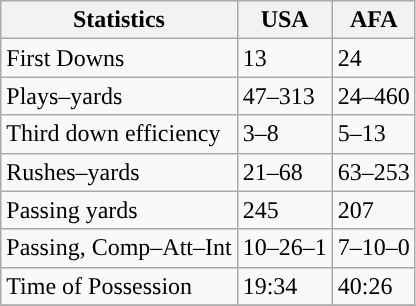<table class="wikitable">
<tr>
<th>Statistics</th>
<th style="background:#">USA</th>
<th style="background:#">AFA</th>
</tr>
<tr>
<td>First Downs</td>
<td>13</td>
<td>24</td>
</tr>
<tr>
<td>Plays–yards</td>
<td>47–313</td>
<td>24–460</td>
</tr>
<tr>
<td>Third down efficiency</td>
<td>3–8</td>
<td>5–13</td>
</tr>
<tr>
<td>Rushes–yards</td>
<td>21–68</td>
<td>63–253</td>
</tr>
<tr>
<td>Passing yards</td>
<td>245</td>
<td>207</td>
</tr>
<tr>
<td>Passing, Comp–Att–Int</td>
<td>10–26–1</td>
<td>7–10–0</td>
</tr>
<tr>
<td>Time of Possession</td>
<td>19:34</td>
<td>40:26</td>
</tr>
<tr>
</tr>
</table>
